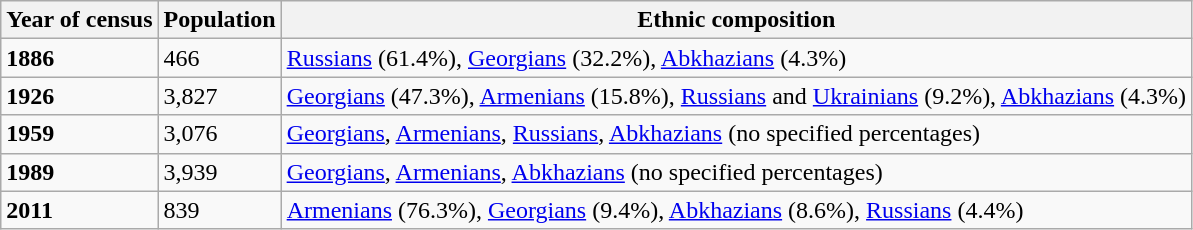<table class="wikitable">
<tr>
<th>Year of census</th>
<th>Population</th>
<th>Ethnic composition</th>
</tr>
<tr>
<td><strong>1886</strong></td>
<td>466</td>
<td><a href='#'>Russians</a> (61.4%), <a href='#'>Georgians</a> (32.2%), <a href='#'>Abkhazians</a> (4.3%)</td>
</tr>
<tr>
<td><strong>1926</strong></td>
<td>3,827</td>
<td><a href='#'>Georgians</a> (47.3%), <a href='#'>Armenians</a> (15.8%), <a href='#'>Russians</a> and <a href='#'>Ukrainians</a> (9.2%), <a href='#'>Abkhazians</a> (4.3%)</td>
</tr>
<tr>
<td><strong>1959</strong></td>
<td>3,076</td>
<td><a href='#'>Georgians</a>, <a href='#'>Armenians</a>, <a href='#'>Russians</a>, <a href='#'>Abkhazians</a> (no specified percentages)</td>
</tr>
<tr>
<td><strong>1989</strong></td>
<td>3,939</td>
<td><a href='#'>Georgians</a>, <a href='#'>Armenians</a>, <a href='#'>Abkhazians</a> (no specified percentages)</td>
</tr>
<tr>
<td><strong>2011</strong></td>
<td>839</td>
<td><a href='#'>Armenians</a> (76.3%), <a href='#'>Georgians</a> (9.4%), <a href='#'>Abkhazians</a> (8.6%), <a href='#'>Russians</a> (4.4%)</td>
</tr>
</table>
